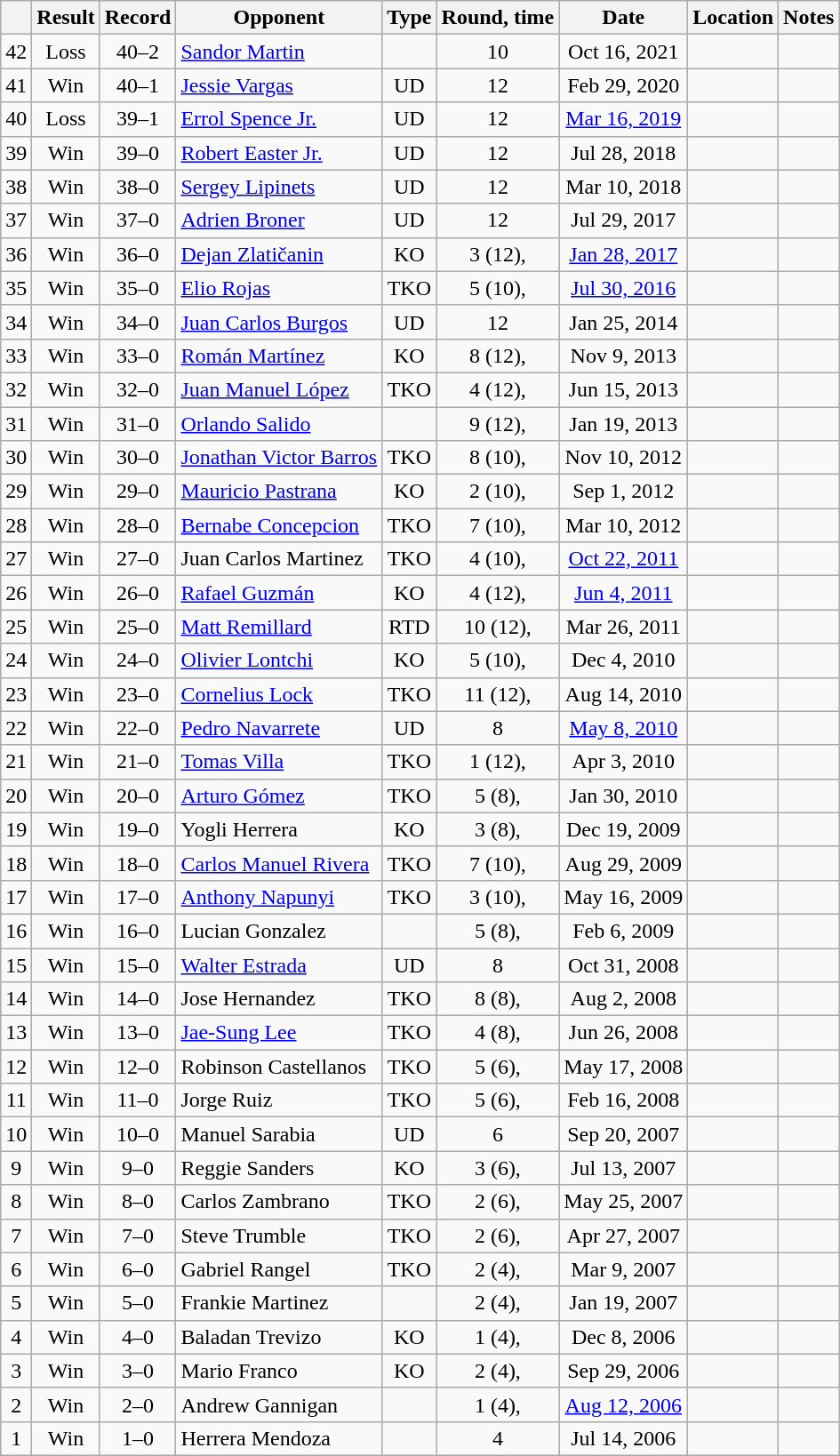<table class="wikitable" style="text-align:center">
<tr>
<th></th>
<th>Result</th>
<th>Record</th>
<th>Opponent</th>
<th>Type</th>
<th>Round, time</th>
<th>Date</th>
<th>Location</th>
<th>Notes</th>
</tr>
<tr>
<td>42</td>
<td>Loss</td>
<td>40–2</td>
<td style="text-align:left;"><a href='#'>Sandor Martin</a></td>
<td></td>
<td>10</td>
<td>Oct 16, 2021</td>
<td style="text-align:left;"></td>
<td></td>
</tr>
<tr>
<td>41</td>
<td>Win</td>
<td>40–1</td>
<td style="text-align:left;"><a href='#'>Jessie Vargas</a></td>
<td>UD</td>
<td>12</td>
<td>Feb 29, 2020</td>
<td style="text-align:left;"></td>
<td></td>
</tr>
<tr>
<td>40</td>
<td>Loss</td>
<td>39–1</td>
<td style="text-align:left;"><a href='#'>Errol Spence Jr.</a></td>
<td>UD</td>
<td>12</td>
<td><a href='#'>Mar 16, 2019</a></td>
<td style="text-align:left;"></td>
<td style="text-align:left;"></td>
</tr>
<tr>
<td>39</td>
<td>Win</td>
<td>39–0</td>
<td style="text-align:left;"><a href='#'>Robert Easter Jr.</a></td>
<td>UD</td>
<td>12</td>
<td>Jul 28, 2018</td>
<td style="text-align:left;"></td>
<td style="text-align:left;"></td>
</tr>
<tr>
<td>38</td>
<td>Win</td>
<td>38–0</td>
<td style="text-align:left;"><a href='#'>Sergey Lipinets</a></td>
<td>UD</td>
<td>12</td>
<td>Mar 10, 2018</td>
<td style="text-align:left;"></td>
<td style="text-align:left;"></td>
</tr>
<tr>
<td>37</td>
<td>Win</td>
<td>37–0</td>
<td style="text-align:left;"><a href='#'>Adrien Broner</a></td>
<td>UD</td>
<td>12</td>
<td>Jul 29, 2017</td>
<td style="text-align:left;"></td>
<td></td>
</tr>
<tr>
<td>36</td>
<td>Win</td>
<td>36–0</td>
<td style="text-align:left;"><a href='#'>Dejan Zlatičanin</a></td>
<td>KO</td>
<td>3 (12), </td>
<td><a href='#'>Jan 28, 2017</a></td>
<td style="text-align:left;"></td>
<td style="text-align:left;"></td>
</tr>
<tr>
<td>35</td>
<td>Win</td>
<td>35–0</td>
<td style="text-align:left;"><a href='#'>Elio Rojas</a></td>
<td>TKO</td>
<td>5 (10), </td>
<td><a href='#'>Jul 30, 2016</a></td>
<td style="text-align:left;"></td>
<td></td>
</tr>
<tr>
<td>34</td>
<td>Win</td>
<td>34–0</td>
<td style="text-align:left;"><a href='#'>Juan Carlos Burgos</a></td>
<td>UD</td>
<td>12</td>
<td>Jan 25, 2014</td>
<td style="text-align:left;"></td>
<td style="text-align:left;"></td>
</tr>
<tr>
<td>33</td>
<td>Win</td>
<td>33–0</td>
<td style="text-align:left;"><a href='#'>Román Martínez</a></td>
<td>KO</td>
<td>8 (12), </td>
<td>Nov 9, 2013</td>
<td style="text-align:left;"></td>
<td style="text-align:left;"></td>
</tr>
<tr>
<td>32</td>
<td>Win</td>
<td>32–0</td>
<td style="text-align:left;"><a href='#'>Juan Manuel López</a></td>
<td>TKO</td>
<td>4 (12), </td>
<td>Jun 15, 2013</td>
<td style="text-align:left;"></td>
<td style="text-align:left;"></td>
</tr>
<tr>
<td>31</td>
<td>Win</td>
<td>31–0</td>
<td style="text-align:left;"><a href='#'>Orlando Salido</a></td>
<td></td>
<td>9 (12), </td>
<td>Jan 19, 2013</td>
<td style="text-align:left;"></td>
<td style="text-align:left;"></td>
</tr>
<tr>
<td>30</td>
<td>Win</td>
<td>30–0</td>
<td style="text-align:left;"><a href='#'>Jonathan Victor Barros</a></td>
<td>TKO</td>
<td>8 (10), </td>
<td>Nov 10, 2012</td>
<td style="text-align:left;"></td>
<td></td>
</tr>
<tr>
<td>29</td>
<td>Win</td>
<td>29–0</td>
<td style="text-align:left;"><a href='#'>Mauricio Pastrana</a></td>
<td>KO</td>
<td>2 (10), </td>
<td>Sep 1, 2012</td>
<td style="text-align:left;"></td>
<td></td>
</tr>
<tr>
<td>28</td>
<td>Win</td>
<td>28–0</td>
<td style="text-align:left;"><a href='#'>Bernabe Concepcion</a></td>
<td>TKO</td>
<td>7 (10), </td>
<td>Mar 10, 2012</td>
<td style="text-align:left;"></td>
<td style="text-align:left;"></td>
</tr>
<tr>
<td>27</td>
<td>Win</td>
<td>27–0</td>
<td style="text-align:left;">Juan Carlos Martinez</td>
<td>TKO</td>
<td>4 (10), </td>
<td><a href='#'>Oct 22, 2011</a></td>
<td style="text-align:left;"></td>
<td style="text-align:left;"></td>
</tr>
<tr>
<td>26</td>
<td>Win</td>
<td>26–0</td>
<td style="text-align:left;"><a href='#'>Rafael Guzmán</a></td>
<td>KO</td>
<td>4 (12), </td>
<td><a href='#'>Jun 4, 2011</a></td>
<td style="text-align:left;"></td>
<td style="text-align:left;"></td>
</tr>
<tr>
<td>25</td>
<td>Win</td>
<td>25–0</td>
<td style="text-align:left;"><a href='#'>Matt Remillard</a></td>
<td>RTD</td>
<td>10 (12), </td>
<td>Mar 26, 2011</td>
<td style="text-align:left;"></td>
<td style="text-align:left;"></td>
</tr>
<tr>
<td>24</td>
<td>Win</td>
<td>24–0</td>
<td style="text-align:left;"><a href='#'>Olivier Lontchi</a></td>
<td>KO</td>
<td>5 (10), </td>
<td>Dec 4, 2010</td>
<td style="text-align:left;"></td>
<td></td>
</tr>
<tr>
<td>23</td>
<td>Win</td>
<td>23–0</td>
<td style="text-align:left;"><a href='#'>Cornelius Lock</a></td>
<td>TKO</td>
<td>11 (12), </td>
<td>Aug 14, 2010</td>
<td style="text-align:left;"></td>
<td></td>
</tr>
<tr>
<td>22</td>
<td>Win</td>
<td>22–0</td>
<td style="text-align:left;"><a href='#'>Pedro Navarrete</a></td>
<td>UD</td>
<td>8</td>
<td><a href='#'>May 8, 2010</a></td>
<td style="text-align:left;"></td>
<td></td>
</tr>
<tr>
<td>21</td>
<td>Win</td>
<td>21–0</td>
<td style="text-align:left;"><a href='#'>Tomas Villa</a></td>
<td>TKO</td>
<td>1 (12), </td>
<td>Apr 3, 2010</td>
<td style="text-align:left;"></td>
<td style="text-align:left;"></td>
</tr>
<tr>
<td>20</td>
<td>Win</td>
<td>20–0</td>
<td style="text-align:left;"><a href='#'>Arturo Gómez</a></td>
<td>TKO</td>
<td>5 (8), </td>
<td>Jan 30, 2010</td>
<td style="text-align:left;"></td>
<td></td>
</tr>
<tr>
<td>19</td>
<td>Win</td>
<td>19–0</td>
<td style="text-align:left;">Yogli Herrera</td>
<td>KO</td>
<td>3 (8), </td>
<td>Dec 19, 2009</td>
<td style="text-align:left;"></td>
<td></td>
</tr>
<tr>
<td>18</td>
<td>Win</td>
<td>18–0</td>
<td style="text-align:left;"><a href='#'>Carlos Manuel Rivera</a></td>
<td>TKO</td>
<td>7 (10), </td>
<td>Aug 29, 2009</td>
<td style="text-align:left;"></td>
<td></td>
</tr>
<tr>
<td>17</td>
<td>Win</td>
<td>17–0</td>
<td style="text-align:left;"><a href='#'>Anthony Napunyi</a></td>
<td>TKO</td>
<td>3 (10), </td>
<td>May 16, 2009</td>
<td style="text-align:left;"></td>
<td></td>
</tr>
<tr>
<td>16</td>
<td>Win</td>
<td>16–0</td>
<td style="text-align:left;">Lucian Gonzalez</td>
<td></td>
<td>5 (8), </td>
<td>Feb 6, 2009</td>
<td style="text-align:left;"></td>
<td></td>
</tr>
<tr>
<td>15</td>
<td>Win</td>
<td>15–0</td>
<td style="text-align:left;"><a href='#'>Walter Estrada</a></td>
<td>UD</td>
<td>8</td>
<td>Oct 31, 2008</td>
<td style="text-align:left;"></td>
<td></td>
</tr>
<tr>
<td>14</td>
<td>Win</td>
<td>14–0</td>
<td style="text-align:left;">Jose Hernandez</td>
<td>TKO</td>
<td>8 (8), </td>
<td>Aug 2, 2008</td>
<td style="text-align:left;"></td>
<td></td>
</tr>
<tr>
<td>13</td>
<td>Win</td>
<td>13–0</td>
<td style="text-align:left;"><a href='#'>Jae-Sung Lee</a></td>
<td>TKO</td>
<td>4 (8), </td>
<td>Jun 26, 2008</td>
<td style="text-align:left;"></td>
<td></td>
</tr>
<tr>
<td>12</td>
<td>Win</td>
<td>12–0</td>
<td style="text-align:left;">Robinson Castellanos</td>
<td>TKO</td>
<td>5 (6), </td>
<td>May 17, 2008</td>
<td style="text-align:left;"></td>
<td></td>
</tr>
<tr>
<td>11</td>
<td>Win</td>
<td>11–0</td>
<td style="text-align:left;">Jorge Ruiz</td>
<td>TKO</td>
<td>5 (6), </td>
<td>Feb 16, 2008</td>
<td style="text-align:left;"></td>
<td></td>
</tr>
<tr>
<td>10</td>
<td>Win</td>
<td>10–0</td>
<td style="text-align:left;">Manuel Sarabia</td>
<td>UD</td>
<td>6</td>
<td>Sep 20, 2007</td>
<td style="text-align:left;"></td>
<td></td>
</tr>
<tr>
<td>9</td>
<td>Win</td>
<td>9–0</td>
<td style="text-align:left;">Reggie Sanders</td>
<td>KO</td>
<td>3 (6), </td>
<td>Jul 13, 2007</td>
<td style="text-align:left;"></td>
<td></td>
</tr>
<tr>
<td>8</td>
<td>Win</td>
<td>8–0</td>
<td style="text-align:left;">Carlos Zambrano</td>
<td>TKO</td>
<td>2 (6), </td>
<td>May 25, 2007</td>
<td style="text-align:left;"></td>
<td></td>
</tr>
<tr>
<td>7</td>
<td>Win</td>
<td>7–0</td>
<td style="text-align:left;">Steve Trumble</td>
<td>TKO</td>
<td>2 (6), </td>
<td>Apr 27, 2007</td>
<td style="text-align:left;"></td>
<td></td>
</tr>
<tr>
<td>6</td>
<td>Win</td>
<td>6–0</td>
<td style="text-align:left;">Gabriel Rangel</td>
<td>TKO</td>
<td>2 (4), </td>
<td>Mar 9, 2007</td>
<td style="text-align:left;"></td>
<td></td>
</tr>
<tr>
<td>5</td>
<td>Win</td>
<td>5–0</td>
<td style="text-align:left;">Frankie Martinez</td>
<td></td>
<td>2 (4), </td>
<td>Jan 19, 2007</td>
<td style="text-align:left;"></td>
<td></td>
</tr>
<tr>
<td>4</td>
<td>Win</td>
<td>4–0</td>
<td style="text-align:left;">Baladan Trevizo</td>
<td>KO</td>
<td>1 (4), </td>
<td>Dec 8, 2006</td>
<td style="text-align:left;"></td>
<td></td>
</tr>
<tr>
<td>3</td>
<td>Win</td>
<td>3–0</td>
<td style="text-align:left;">Mario Franco</td>
<td>KO</td>
<td>2 (4), </td>
<td>Sep 29, 2006</td>
<td style="text-align:left;"></td>
<td style="text-align:left;"></td>
</tr>
<tr>
<td>2</td>
<td>Win</td>
<td>2–0</td>
<td style="text-align:left;">Andrew Gannigan</td>
<td></td>
<td>1 (4), </td>
<td><a href='#'>Aug 12, 2006</a></td>
<td style="text-align:left;"></td>
<td></td>
</tr>
<tr>
<td>1</td>
<td>Win</td>
<td>1–0</td>
<td style="text-align:left;">Herrera Mendoza</td>
<td></td>
<td>4</td>
<td>Jul 14, 2006</td>
<td style="text-align:left;"></td>
<td></td>
</tr>
</table>
